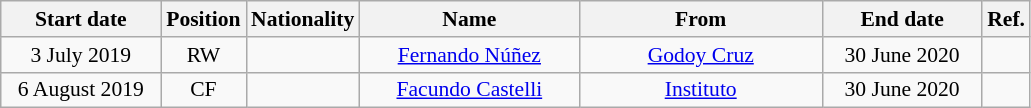<table class="wikitable" style="text-align:center; font-size:90%; ">
<tr>
<th style="background:#; color:#; width:100px;">Start date</th>
<th style="background:#; color:#; width:50px;">Position</th>
<th style="background:#; color:#; width:50px;">Nationality</th>
<th style="background:#; color:#; width:140px;">Name</th>
<th style="background:#; color:#; width:155px;">From</th>
<th style="background:#; color:#; width:100px;">End date</th>
<th style="background:#; color:#; width:25px;">Ref.</th>
</tr>
<tr>
<td>3 July 2019</td>
<td>RW</td>
<td></td>
<td><a href='#'>Fernando Núñez</a></td>
<td> <a href='#'>Godoy Cruz</a></td>
<td>30 June 2020</td>
<td></td>
</tr>
<tr>
<td>6 August 2019</td>
<td>CF</td>
<td></td>
<td><a href='#'>Facundo Castelli</a></td>
<td> <a href='#'>Instituto</a></td>
<td>30 June 2020</td>
<td></td>
</tr>
</table>
